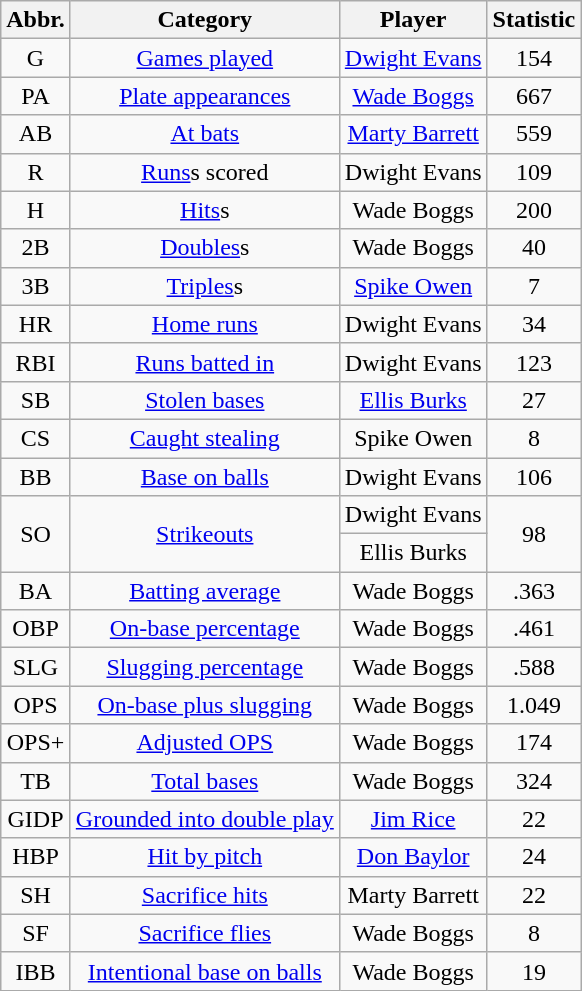<table class="wikitable sortable" style="text-align:center;">
<tr>
<th>Abbr.</th>
<th>Category</th>
<th>Player</th>
<th>Statistic</th>
</tr>
<tr>
<td>G</td>
<td><a href='#'>Games played</a></td>
<td><a href='#'>Dwight Evans</a></td>
<td>154</td>
</tr>
<tr>
<td>PA</td>
<td><a href='#'>Plate appearances</a></td>
<td><a href='#'>Wade Boggs</a></td>
<td>667</td>
</tr>
<tr>
<td>AB</td>
<td><a href='#'>At bats</a></td>
<td><a href='#'>Marty Barrett</a></td>
<td>559</td>
</tr>
<tr>
<td>R</td>
<td><a href='#'>Runs</a>s scored</td>
<td>Dwight Evans</td>
<td>109</td>
</tr>
<tr>
<td>H</td>
<td><a href='#'>Hits</a>s</td>
<td>Wade Boggs</td>
<td>200</td>
</tr>
<tr>
<td>2B</td>
<td><a href='#'>Doubles</a>s</td>
<td>Wade Boggs</td>
<td>40</td>
</tr>
<tr>
<td>3B</td>
<td><a href='#'>Triples</a>s</td>
<td><a href='#'>Spike Owen</a></td>
<td>7</td>
</tr>
<tr>
<td>HR</td>
<td><a href='#'>Home runs</a></td>
<td>Dwight Evans</td>
<td>34</td>
</tr>
<tr>
<td>RBI</td>
<td><a href='#'>Runs batted in</a></td>
<td>Dwight Evans</td>
<td>123</td>
</tr>
<tr>
<td>SB</td>
<td><a href='#'>Stolen bases</a></td>
<td><a href='#'>Ellis Burks</a></td>
<td>27</td>
</tr>
<tr>
<td>CS</td>
<td><a href='#'>Caught stealing</a></td>
<td>Spike Owen</td>
<td>8</td>
</tr>
<tr>
<td>BB</td>
<td><a href='#'>Base on balls</a></td>
<td>Dwight Evans</td>
<td>106</td>
</tr>
<tr>
<td rowspan=2>SO</td>
<td rowspan=2><a href='#'>Strikeouts</a></td>
<td>Dwight Evans</td>
<td rowspan=2>98</td>
</tr>
<tr>
<td>Ellis Burks</td>
</tr>
<tr>
<td>BA</td>
<td><a href='#'>Batting average</a></td>
<td>Wade Boggs</td>
<td>.363</td>
</tr>
<tr>
<td>OBP</td>
<td><a href='#'>On-base percentage</a></td>
<td>Wade Boggs</td>
<td>.461</td>
</tr>
<tr>
<td>SLG</td>
<td><a href='#'>Slugging percentage</a></td>
<td>Wade Boggs</td>
<td>.588</td>
</tr>
<tr>
<td>OPS</td>
<td><a href='#'>On-base plus slugging</a></td>
<td>Wade Boggs</td>
<td>1.049</td>
</tr>
<tr>
<td>OPS+</td>
<td><a href='#'>Adjusted OPS</a></td>
<td>Wade Boggs</td>
<td>174</td>
</tr>
<tr>
<td>TB</td>
<td><a href='#'>Total bases</a></td>
<td>Wade Boggs</td>
<td>324</td>
</tr>
<tr>
<td>GIDP</td>
<td><a href='#'>Grounded into double play</a></td>
<td><a href='#'>Jim Rice</a></td>
<td>22</td>
</tr>
<tr>
<td>HBP</td>
<td><a href='#'>Hit by pitch</a></td>
<td><a href='#'>Don Baylor</a></td>
<td>24</td>
</tr>
<tr>
<td>SH</td>
<td><a href='#'>Sacrifice hits</a></td>
<td>Marty Barrett</td>
<td>22</td>
</tr>
<tr>
<td>SF</td>
<td><a href='#'>Sacrifice flies</a></td>
<td>Wade Boggs</td>
<td>8</td>
</tr>
<tr>
<td>IBB</td>
<td><a href='#'>Intentional base on balls</a></td>
<td>Wade Boggs</td>
<td>19</td>
</tr>
</table>
